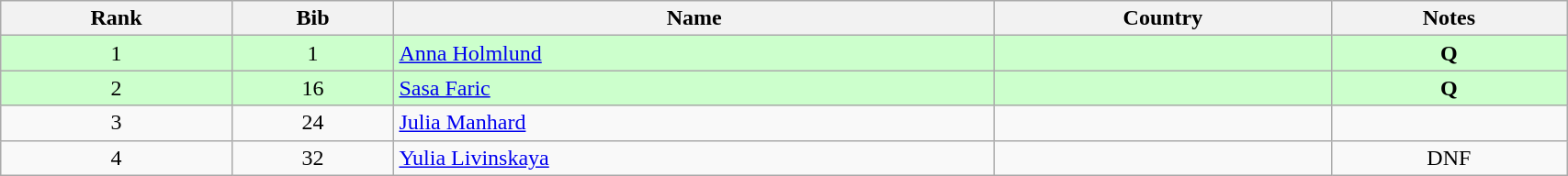<table class="wikitable" style="text-align:center;" width=90%>
<tr>
<th>Rank</th>
<th>Bib</th>
<th>Name</th>
<th>Country</th>
<th>Notes</th>
</tr>
<tr bgcolor="#ccffcc">
<td>1</td>
<td>1</td>
<td align=left><a href='#'>Anna Holmlund</a></td>
<td align=left></td>
<td><strong>Q</strong></td>
</tr>
<tr bgcolor="#ccffcc">
<td>2</td>
<td>16</td>
<td align=left><a href='#'>Sasa Faric</a></td>
<td align=left></td>
<td><strong>Q</strong></td>
</tr>
<tr>
<td>3</td>
<td>24</td>
<td align=left><a href='#'>Julia Manhard</a></td>
<td align=left></td>
<td></td>
</tr>
<tr>
<td>4</td>
<td>32</td>
<td align=left><a href='#'>Yulia Livinskaya</a></td>
<td align=left></td>
<td>DNF</td>
</tr>
</table>
